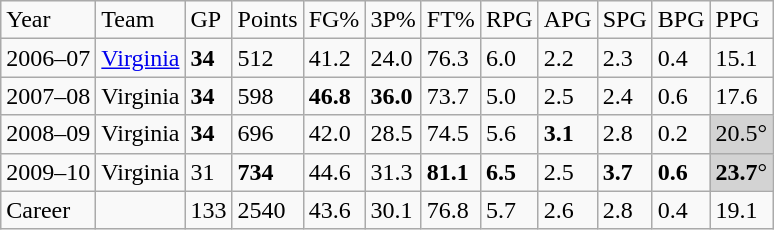<table class="wikitable">
<tr>
<td>Year</td>
<td>Team</td>
<td>GP</td>
<td>Points</td>
<td>FG%</td>
<td>3P%</td>
<td>FT%</td>
<td>RPG</td>
<td>APG</td>
<td>SPG</td>
<td>BPG</td>
<td>PPG</td>
</tr>
<tr>
<td>2006–07</td>
<td><a href='#'>Virginia</a></td>
<td><strong>34</strong></td>
<td>512</td>
<td>41.2</td>
<td>24.0</td>
<td>76.3</td>
<td>6.0</td>
<td>2.2</td>
<td>2.3</td>
<td>0.4</td>
<td>15.1</td>
</tr>
<tr>
<td>2007–08</td>
<td>Virginia</td>
<td><strong>34</strong></td>
<td>598</td>
<td><strong>46.8</strong></td>
<td><strong>36.0</strong></td>
<td>73.7</td>
<td>5.0</td>
<td>2.5</td>
<td>2.4</td>
<td>0.6</td>
<td>17.6</td>
</tr>
<tr>
<td>2008–09</td>
<td>Virginia</td>
<td><strong>34</strong></td>
<td>696</td>
<td>42.0</td>
<td>28.5</td>
<td>74.5</td>
<td>5.6</td>
<td><strong>3.1</strong></td>
<td>2.8</td>
<td>0.2</td>
<td style="background:#D3D3D3">20.5°</td>
</tr>
<tr>
<td>2009–10</td>
<td>Virginia</td>
<td>31</td>
<td><strong>734</strong></td>
<td>44.6</td>
<td>31.3</td>
<td><strong>81.1</strong></td>
<td><strong>6.5</strong></td>
<td>2.5</td>
<td><strong>3.7</strong></td>
<td><strong>0.6</strong></td>
<td style="background:#D3D3D3"><strong>23.7</strong>°</td>
</tr>
<tr>
<td>Career</td>
<td></td>
<td>133</td>
<td>2540</td>
<td>43.6</td>
<td>30.1</td>
<td>76.8</td>
<td>5.7</td>
<td>2.6</td>
<td>2.8</td>
<td>0.4</td>
<td>19.1</td>
</tr>
</table>
